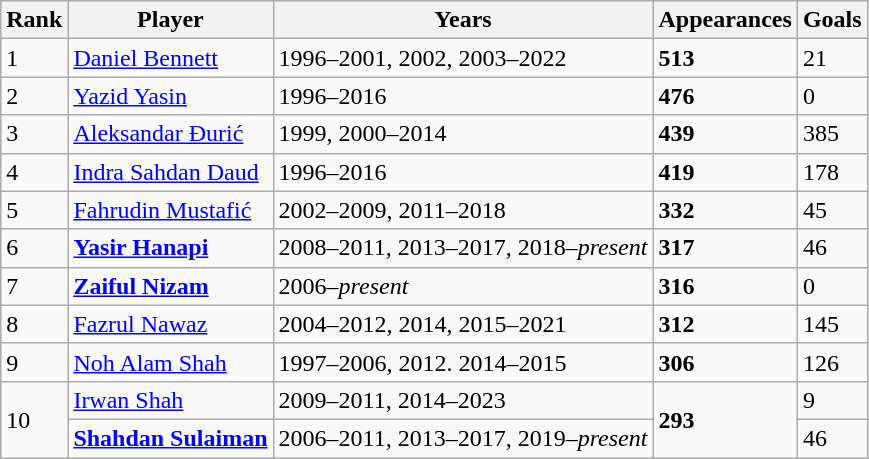<table class="wikitable">
<tr>
<th>Rank</th>
<th>Player</th>
<th>Years</th>
<th>Appearances</th>
<th>Goals</th>
</tr>
<tr>
<td>1</td>
<td> <a href='#'>Daniel Bennett</a></td>
<td>1996–2001, 2002, 2003–2022</td>
<td><strong>513</strong></td>
<td>21</td>
</tr>
<tr>
<td>2</td>
<td> <a href='#'>Yazid Yasin</a></td>
<td>1996–2016</td>
<td><strong>476</strong></td>
<td>0</td>
</tr>
<tr>
<td>3</td>
<td> <a href='#'>Aleksandar Đurić</a></td>
<td>1999, 2000–2014</td>
<td><strong>439</strong></td>
<td>385</td>
</tr>
<tr>
<td>4</td>
<td> <a href='#'>Indra Sahdan Daud</a></td>
<td>1996–2016</td>
<td><strong>419</strong></td>
<td>178</td>
</tr>
<tr>
<td>5</td>
<td> <a href='#'>Fahrudin Mustafić</a></td>
<td>2002–2009, 2011–2018</td>
<td><strong>332</strong></td>
<td>45</td>
</tr>
<tr>
<td>6</td>
<td> <strong><a href='#'>Yasir Hanapi</a></strong></td>
<td>2008–2011, 2013–2017, 2018–<em>present</em></td>
<td><strong>317</strong></td>
<td>46</td>
</tr>
<tr>
<td>7</td>
<td> <strong><a href='#'>Zaiful Nizam</a></strong></td>
<td>2006–<em>present</em></td>
<td><strong>316</strong></td>
<td>0</td>
</tr>
<tr>
<td>8</td>
<td> <a href='#'>Fazrul Nawaz</a></td>
<td>2004–2012, 2014, 2015–2021</td>
<td><strong>312</strong></td>
<td>145</td>
</tr>
<tr>
<td>9</td>
<td> <a href='#'>Noh Alam Shah</a></td>
<td>1997–2006, 2012. 2014–2015</td>
<td><strong>306</strong></td>
<td>126</td>
</tr>
<tr>
<td rowspan="2">10</td>
<td> <a href='#'>Irwan Shah</a></td>
<td>2009–2011, 2014–2023</td>
<td rowspan="2"><strong>293</strong></td>
<td>9</td>
</tr>
<tr>
<td> <strong><a href='#'>Shahdan Sulaiman</a></strong></td>
<td>2006–2011, 2013–2017, 2019–<em>present</em></td>
<td>46</td>
</tr>
</table>
